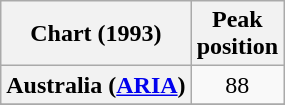<table class="wikitable sortable plainrowheaders" style="text-align:center">
<tr>
<th>Chart (1993)</th>
<th>Peak<br>position</th>
</tr>
<tr>
<th scope="row">Australia (<a href='#'>ARIA</a>)</th>
<td>88</td>
</tr>
<tr>
</tr>
<tr>
</tr>
<tr>
</tr>
</table>
